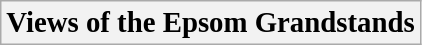<table class="wikitable">
<tr>
<th><big>Views of the Epsom Grandstands</big><br></th>
</tr>
</table>
